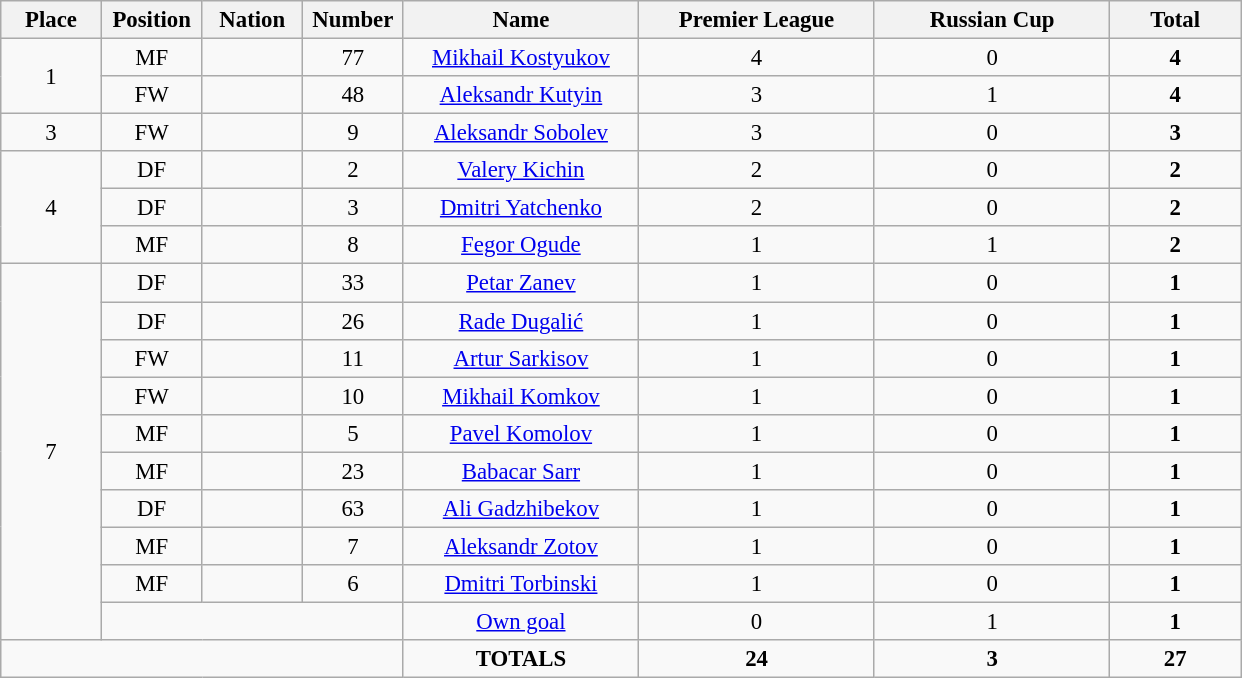<table class="wikitable" style="font-size: 95%; text-align: center;">
<tr>
<th width=60>Place</th>
<th width=60>Position</th>
<th width=60>Nation</th>
<th width=60>Number</th>
<th width=150>Name</th>
<th width=150>Premier League</th>
<th width=150>Russian Cup</th>
<th width=80><strong>Total</strong></th>
</tr>
<tr>
<td rowspan="2">1</td>
<td>MF</td>
<td></td>
<td>77</td>
<td><a href='#'>Mikhail Kostyukov</a></td>
<td>4</td>
<td>0</td>
<td><strong>4</strong></td>
</tr>
<tr>
<td>FW</td>
<td></td>
<td>48</td>
<td><a href='#'>Aleksandr Kutyin</a></td>
<td>3</td>
<td>1</td>
<td><strong>4</strong></td>
</tr>
<tr>
<td>3</td>
<td>FW</td>
<td></td>
<td>9</td>
<td><a href='#'>Aleksandr Sobolev</a></td>
<td>3</td>
<td>0</td>
<td><strong>3</strong></td>
</tr>
<tr>
<td rowspan="3">4</td>
<td>DF</td>
<td></td>
<td>2</td>
<td><a href='#'>Valery Kichin</a></td>
<td>2</td>
<td>0</td>
<td><strong>2</strong></td>
</tr>
<tr>
<td>DF</td>
<td></td>
<td>3</td>
<td><a href='#'>Dmitri Yatchenko</a></td>
<td>2</td>
<td>0</td>
<td><strong>2</strong></td>
</tr>
<tr>
<td>MF</td>
<td></td>
<td>8</td>
<td><a href='#'>Fegor Ogude</a></td>
<td>1</td>
<td>1</td>
<td><strong>2</strong></td>
</tr>
<tr>
<td rowspan="10">7</td>
<td>DF</td>
<td></td>
<td>33</td>
<td><a href='#'>Petar Zanev</a></td>
<td>1</td>
<td>0</td>
<td><strong>1</strong></td>
</tr>
<tr>
<td>DF</td>
<td></td>
<td>26</td>
<td><a href='#'>Rade Dugalić</a></td>
<td>1</td>
<td>0</td>
<td><strong>1</strong></td>
</tr>
<tr>
<td>FW</td>
<td></td>
<td>11</td>
<td><a href='#'>Artur Sarkisov</a></td>
<td>1</td>
<td>0</td>
<td><strong>1</strong></td>
</tr>
<tr>
<td>FW</td>
<td></td>
<td>10</td>
<td><a href='#'>Mikhail Komkov</a></td>
<td>1</td>
<td>0</td>
<td><strong>1</strong></td>
</tr>
<tr>
<td>MF</td>
<td></td>
<td>5</td>
<td><a href='#'>Pavel Komolov</a></td>
<td>1</td>
<td>0</td>
<td><strong>1</strong></td>
</tr>
<tr>
<td>MF</td>
<td></td>
<td>23</td>
<td><a href='#'>Babacar Sarr</a></td>
<td>1</td>
<td>0</td>
<td><strong>1</strong></td>
</tr>
<tr>
<td>DF</td>
<td></td>
<td>63</td>
<td><a href='#'>Ali Gadzhibekov</a></td>
<td>1</td>
<td>0</td>
<td><strong>1</strong></td>
</tr>
<tr>
<td>MF</td>
<td></td>
<td>7</td>
<td><a href='#'>Aleksandr Zotov</a></td>
<td>1</td>
<td>0</td>
<td><strong>1</strong></td>
</tr>
<tr>
<td>MF</td>
<td></td>
<td>6</td>
<td><a href='#'>Dmitri Torbinski</a></td>
<td>1</td>
<td>0</td>
<td><strong>1</strong></td>
</tr>
<tr>
<td colspan="3"></td>
<td><a href='#'>Own goal</a></td>
<td>0</td>
<td>1</td>
<td><strong>1</strong></td>
</tr>
<tr>
<td colspan="4"></td>
<td><strong>TOTALS</strong></td>
<td><strong>24</strong></td>
<td><strong>3</strong></td>
<td><strong>27</strong></td>
</tr>
</table>
